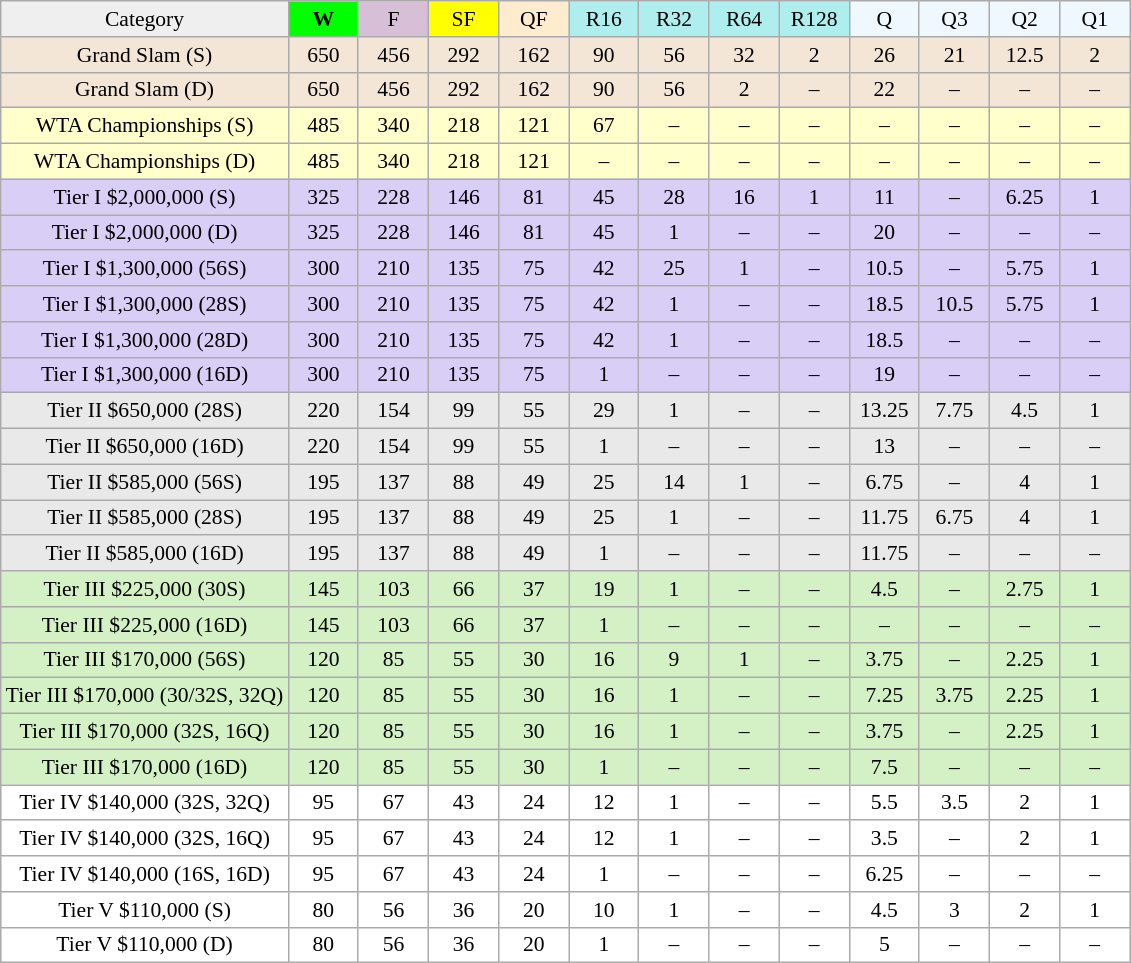<table class="wikitable" style="font-size:90%">
<tr align=center>
<td bgcolor=#efefef>Category</td>
<td width=40 bgcolor=lime><strong>W</strong></td>
<td width=40 bgcolor=#D8BFD8>F</td>
<td width=40 bgcolor=#FFFF00>SF</td>
<td width=40 bgcolor=#ffebcd>QF</td>
<td width=40 bgcolor=#afeeee>R16</td>
<td width=40 bgcolor=#afeeee>R32</td>
<td width=40 bgcolor=#afeeee>R64</td>
<td width=40 bgcolor=#afeeee>R128</td>
<td width=40 bgcolor=#F0F8FF>Q</td>
<td width=40 bgcolor=#F0F8FF>Q3</td>
<td width=40 bgcolor=#F0F8FF>Q2</td>
<td width=40 bgcolor=#F0F8FF>Q1</td>
</tr>
<tr align=center bgcolor=#F3E6D7>
<td>Grand Slam (S)</td>
<td>650</td>
<td>456</td>
<td>292</td>
<td>162</td>
<td>90</td>
<td>56</td>
<td>32</td>
<td>2</td>
<td>26</td>
<td>21</td>
<td>12.5</td>
<td>2</td>
</tr>
<tr align=center bgcolor=#F3E6D7>
<td>Grand Slam (D)</td>
<td>650</td>
<td>456</td>
<td>292</td>
<td>162</td>
<td>90</td>
<td>56</td>
<td>2</td>
<td>–</td>
<td>22</td>
<td>–</td>
<td>–</td>
<td>–</td>
</tr>
<tr align=center bgcolor=#ffffcc>
<td>WTA Championships (S)</td>
<td>485</td>
<td>340</td>
<td>218</td>
<td>121</td>
<td>67</td>
<td>–</td>
<td>–</td>
<td>–</td>
<td>–</td>
<td>–</td>
<td>–</td>
<td>–</td>
</tr>
<tr align=center bgcolor=#ffffcc>
<td>WTA Championships (D)</td>
<td>485</td>
<td>340</td>
<td>218</td>
<td>121</td>
<td>–</td>
<td>–</td>
<td>–</td>
<td>–</td>
<td>–</td>
<td>–</td>
<td>–</td>
<td>–</td>
</tr>
<tr align=center bgcolor=#D8CEF6>
<td>Tier I $2,000,000 (S)</td>
<td>325</td>
<td>228</td>
<td>146</td>
<td>81</td>
<td>45</td>
<td>28</td>
<td>16</td>
<td>1</td>
<td>11</td>
<td>–</td>
<td>6.25</td>
<td>1</td>
</tr>
<tr align=center bgcolor=#D8CEF6>
<td>Tier I $2,000,000 (D)</td>
<td>325</td>
<td>228</td>
<td>146</td>
<td>81</td>
<td>45</td>
<td>1</td>
<td>–</td>
<td>–</td>
<td>20</td>
<td>–</td>
<td>–</td>
<td>–</td>
</tr>
<tr align=center bgcolor=#D8CEF6>
<td>Tier I $1,300,000 (56S)</td>
<td>300</td>
<td>210</td>
<td>135</td>
<td>75</td>
<td>42</td>
<td>25</td>
<td>1</td>
<td>–</td>
<td>10.5</td>
<td>–</td>
<td>5.75</td>
<td>1</td>
</tr>
<tr align=center bgcolor=#D8CEF6>
<td>Tier I $1,300,000 (28S)</td>
<td>300</td>
<td>210</td>
<td>135</td>
<td>75</td>
<td>42</td>
<td>1</td>
<td>–</td>
<td>–</td>
<td>18.5</td>
<td>10.5</td>
<td>5.75</td>
<td>1</td>
</tr>
<tr align=center bgcolor=#D8CEF6>
<td>Tier I $1,300,000 (28D)</td>
<td>300</td>
<td>210</td>
<td>135</td>
<td>75</td>
<td>42</td>
<td>1</td>
<td>–</td>
<td>–</td>
<td>18.5</td>
<td>–</td>
<td>–</td>
<td>–</td>
</tr>
<tr align=center bgcolor=#D8CEF6>
<td>Tier I $1,300,000 (16D)</td>
<td>300</td>
<td>210</td>
<td>135</td>
<td>75</td>
<td>1</td>
<td>–</td>
<td>–</td>
<td>–</td>
<td>19</td>
<td>–</td>
<td>–</td>
<td>–</td>
</tr>
<tr align=center bgcolor=#E9E9E9>
<td>Tier II $650,000 (28S)</td>
<td>220</td>
<td>154</td>
<td>99</td>
<td>55</td>
<td>29</td>
<td>1</td>
<td>–</td>
<td>–</td>
<td>13.25</td>
<td>7.75</td>
<td>4.5</td>
<td>1</td>
</tr>
<tr align=center bgcolor=#E9E9E9>
<td>Tier II $650,000 (16D)</td>
<td>220</td>
<td>154</td>
<td>99</td>
<td>55</td>
<td>1</td>
<td>–</td>
<td>–</td>
<td>–</td>
<td>13</td>
<td>–</td>
<td>–</td>
<td>–</td>
</tr>
<tr align=center bgcolor=#E9E9E9>
<td>Tier II $585,000 (56S)</td>
<td>195</td>
<td>137</td>
<td>88</td>
<td>49</td>
<td>25</td>
<td>14</td>
<td>1</td>
<td>–</td>
<td>6.75</td>
<td>–</td>
<td>4</td>
<td>1</td>
</tr>
<tr align=center bgcolor=#E9E9E9>
<td>Tier II $585,000 (28S)</td>
<td>195</td>
<td>137</td>
<td>88</td>
<td>49</td>
<td>25</td>
<td>1</td>
<td>–</td>
<td>–</td>
<td>11.75</td>
<td>6.75</td>
<td>4</td>
<td>1</td>
</tr>
<tr align=center bgcolor=#E9E9E9>
<td>Tier II $585,000 (16D)</td>
<td>195</td>
<td>137</td>
<td>88</td>
<td>49</td>
<td>1</td>
<td>–</td>
<td>–</td>
<td>–</td>
<td>11.75</td>
<td>–</td>
<td>–</td>
<td>–</td>
</tr>
<tr align=center bgcolor=#D4F1C5>
<td>Tier III $225,000 (30S)</td>
<td>145</td>
<td>103</td>
<td>66</td>
<td>37</td>
<td>19</td>
<td>1</td>
<td>–</td>
<td>–</td>
<td>4.5</td>
<td>–</td>
<td>2.75</td>
<td>1</td>
</tr>
<tr align=center bgcolor=#D4F1C5>
<td>Tier III $225,000 (16D)</td>
<td>145</td>
<td>103</td>
<td>66</td>
<td>37</td>
<td>1</td>
<td>–</td>
<td>–</td>
<td>–</td>
<td>–</td>
<td>–</td>
<td>–</td>
<td>–</td>
</tr>
<tr align=center bgcolor=#D4F1C5>
<td>Tier III $170,000 (56S)</td>
<td>120</td>
<td>85</td>
<td>55</td>
<td>30</td>
<td>16</td>
<td>9</td>
<td>1</td>
<td>–</td>
<td>3.75</td>
<td>–</td>
<td>2.25</td>
<td>1</td>
</tr>
<tr align=center bgcolor=#D4F1C5>
<td>Tier III $170,000 (30/32S, 32Q)</td>
<td>120</td>
<td>85</td>
<td>55</td>
<td>30</td>
<td>16</td>
<td>1</td>
<td>–</td>
<td>–</td>
<td>7.25</td>
<td>3.75</td>
<td>2.25</td>
<td>1</td>
</tr>
<tr align=center bgcolor=#D4F1C5>
<td>Tier III $170,000 (32S, 16Q)</td>
<td>120</td>
<td>85</td>
<td>55</td>
<td>30</td>
<td>16</td>
<td>1</td>
<td>–</td>
<td>–</td>
<td>3.75</td>
<td>–</td>
<td>2.25</td>
<td>1</td>
</tr>
<tr align=center bgcolor=#D4F1C5>
<td>Tier III $170,000 (16D)</td>
<td>120</td>
<td>85</td>
<td>55</td>
<td>30</td>
<td>1</td>
<td>–</td>
<td>–</td>
<td>–</td>
<td>7.5</td>
<td>–</td>
<td>–</td>
<td>–</td>
</tr>
<tr align=center bgcolor=#ffffff>
<td>Tier IV $140,000 (32S, 32Q)</td>
<td>95</td>
<td>67</td>
<td>43</td>
<td>24</td>
<td>12</td>
<td>1</td>
<td>–</td>
<td>–</td>
<td>5.5</td>
<td>3.5</td>
<td>2</td>
<td>1</td>
</tr>
<tr align=center bgcolor=#ffffff>
<td>Tier IV $140,000 (32S, 16Q)</td>
<td>95</td>
<td>67</td>
<td>43</td>
<td>24</td>
<td>12</td>
<td>1</td>
<td>–</td>
<td>–</td>
<td>3.5</td>
<td>–</td>
<td>2</td>
<td>1</td>
</tr>
<tr align=center bgcolor=#ffffff>
<td>Tier IV $140,000 (16S, 16D)</td>
<td>95</td>
<td>67</td>
<td>43</td>
<td>24</td>
<td>1</td>
<td>–</td>
<td>–</td>
<td>–</td>
<td>6.25</td>
<td>–</td>
<td>–</td>
<td>–</td>
</tr>
<tr align=center bgcolor=#ffffff>
<td>Tier V $110,000 (S)</td>
<td>80</td>
<td>56</td>
<td>36</td>
<td>20</td>
<td>10</td>
<td>1</td>
<td>–</td>
<td>–</td>
<td>4.5</td>
<td>3</td>
<td>2</td>
<td>1</td>
</tr>
<tr align=center bgcolor=#ffffff>
<td>Tier V $110,000 (D)</td>
<td>80</td>
<td>56</td>
<td>36</td>
<td>20</td>
<td>1</td>
<td>–</td>
<td>–</td>
<td>–</td>
<td>5</td>
<td>–</td>
<td>–</td>
<td>–</td>
</tr>
</table>
